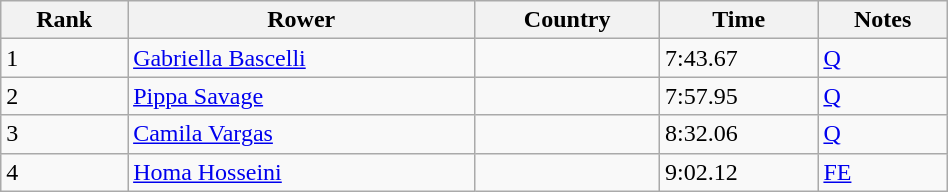<table class="wikitable sortable" width=50%>
<tr>
<th>Rank</th>
<th>Rower</th>
<th>Country</th>
<th>Time</th>
<th>Notes</th>
</tr>
<tr>
<td>1</td>
<td><a href='#'>Gabriella Bascelli</a></td>
<td></td>
<td>7:43.67</td>
<td><a href='#'>Q</a></td>
</tr>
<tr>
<td>2</td>
<td><a href='#'>Pippa Savage</a></td>
<td></td>
<td>7:57.95</td>
<td><a href='#'>Q</a></td>
</tr>
<tr>
<td>3</td>
<td><a href='#'>Camila Vargas</a></td>
<td></td>
<td>8:32.06</td>
<td><a href='#'>Q</a></td>
</tr>
<tr>
<td>4</td>
<td><a href='#'>Homa Hosseini</a></td>
<td></td>
<td>9:02.12</td>
<td><a href='#'>FE</a></td>
</tr>
</table>
